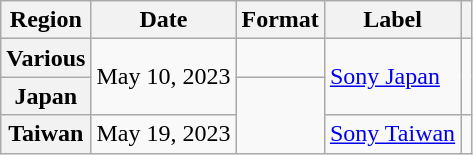<table class="wikitable plainrowheaders">
<tr>
<th scope="col">Region</th>
<th scope="col">Date</th>
<th scope="col">Format</th>
<th scope="col">Label</th>
<th scope="col"></th>
</tr>
<tr>
<th scope="row">Various</th>
<td rowspan="2">May 10, 2023</td>
<td></td>
<td rowspan="2"><a href='#'>Sony Japan</a></td>
<td style="text-align:center" rowspan="2"></td>
</tr>
<tr>
<th scope="row">Japan</th>
<td rowspan="2"></td>
</tr>
<tr>
<th scope="row">Taiwan</th>
<td>May 19, 2023</td>
<td><a href='#'>Sony Taiwan</a></td>
<td style="text-align:center"></td>
</tr>
</table>
